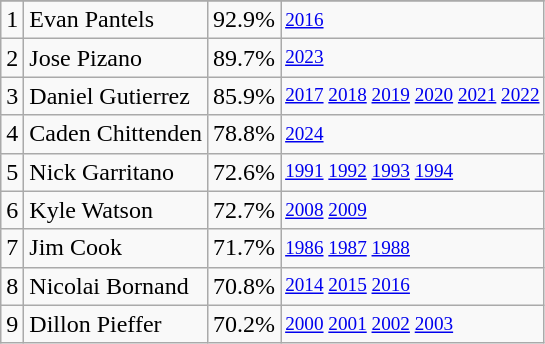<table class="wikitable">
<tr>
</tr>
<tr>
<td>1</td>
<td>Evan Pantels</td>
<td><abbr>92.9%</abbr></td>
<td style="font-size:80%;"><a href='#'>2016</a></td>
</tr>
<tr>
<td>2</td>
<td>Jose Pizano</td>
<td><abbr>89.7%</abbr></td>
<td style="font-size:80%;"><a href='#'>2023</a></td>
</tr>
<tr>
<td>3</td>
<td>Daniel Gutierrez</td>
<td><abbr>85.9%</abbr></td>
<td style="font-size:80%;"><a href='#'>2017</a> <a href='#'>2018</a> <a href='#'>2019</a> <a href='#'>2020</a> <a href='#'>2021</a> <a href='#'>2022</a></td>
</tr>
<tr>
<td>4</td>
<td>Caden Chittenden</td>
<td><abbr>78.8%</abbr></td>
<td style="font-size:80%;"><a href='#'>2024</a></td>
</tr>
<tr>
<td>5</td>
<td>Nick Garritano</td>
<td><abbr>72.6%</abbr></td>
<td style="font-size:80%;"><a href='#'>1991</a> <a href='#'>1992</a> <a href='#'>1993</a> <a href='#'>1994</a></td>
</tr>
<tr>
<td>6</td>
<td>Kyle Watson</td>
<td><abbr>72.7%</abbr></td>
<td style="font-size:80%;"><a href='#'>2008</a> <a href='#'>2009</a></td>
</tr>
<tr>
<td>7</td>
<td>Jim Cook</td>
<td><abbr>71.7%</abbr></td>
<td style="font-size:80%;"><a href='#'>1986</a> <a href='#'>1987</a> <a href='#'>1988</a></td>
</tr>
<tr>
<td>8</td>
<td>Nicolai Bornand</td>
<td><abbr>70.8%</abbr></td>
<td style="font-size:80%;"><a href='#'>2014</a> <a href='#'>2015</a> <a href='#'>2016</a></td>
</tr>
<tr>
<td>9</td>
<td>Dillon Pieffer</td>
<td><abbr>70.2%</abbr></td>
<td style="font-size:80%;"><a href='#'>2000</a> <a href='#'>2001</a> <a href='#'>2002</a> <a href='#'>2003</a></td>
</tr>
</table>
